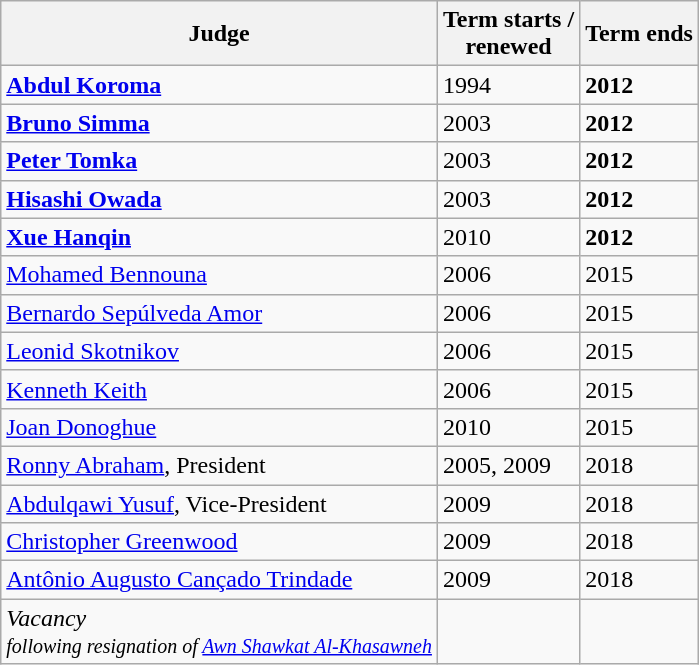<table class="wikitable sortable">
<tr>
<th>Judge</th>
<th>Term starts / <br> renewed</th>
<th>Term ends</th>
</tr>
<tr>
<td> <strong><a href='#'>Abdul Koroma</a></strong></td>
<td>1994</td>
<td><strong>2012</strong></td>
</tr>
<tr>
<td> <strong><a href='#'>Bruno Simma</a></strong></td>
<td>2003</td>
<td><strong>2012</strong></td>
</tr>
<tr>
<td> <strong><a href='#'>Peter Tomka</a></strong></td>
<td>2003</td>
<td><strong>2012</strong></td>
</tr>
<tr>
<td> <strong><a href='#'>Hisashi Owada</a></strong></td>
<td>2003</td>
<td><strong>2012</strong></td>
</tr>
<tr>
<td> <strong><a href='#'>Xue Hanqin</a></strong></td>
<td>2010 </td>
<td><strong>2012</strong></td>
</tr>
<tr>
<td> <a href='#'>Mohamed Bennouna</a></td>
<td>2006</td>
<td>2015</td>
</tr>
<tr>
<td> <a href='#'>Bernardo Sepúlveda Amor</a></td>
<td>2006</td>
<td>2015</td>
</tr>
<tr>
<td> <a href='#'>Leonid Skotnikov</a></td>
<td>2006</td>
<td>2015</td>
</tr>
<tr>
<td> <a href='#'>Kenneth Keith</a></td>
<td>2006</td>
<td>2015</td>
</tr>
<tr>
<td> <a href='#'>Joan Donoghue</a></td>
<td>2010 </td>
<td>2015</td>
</tr>
<tr>
<td> <a href='#'>Ronny Abraham</a>, President</td>
<td>2005, 2009</td>
<td>2018</td>
</tr>
<tr>
<td> <a href='#'>Abdulqawi Yusuf</a>, Vice-President</td>
<td>2009</td>
<td>2018</td>
</tr>
<tr>
<td> <a href='#'>Christopher Greenwood</a></td>
<td>2009</td>
<td>2018</td>
</tr>
<tr>
<td> <a href='#'>Antônio Augusto Cançado Trindade</a></td>
<td>2009</td>
<td>2018</td>
</tr>
<tr>
<td><em>Vacancy <br> <small> following resignation of  <a href='#'>Awn Shawkat Al-Khasawneh</a></small></em></td>
<td></td>
<td></td>
</tr>
</table>
